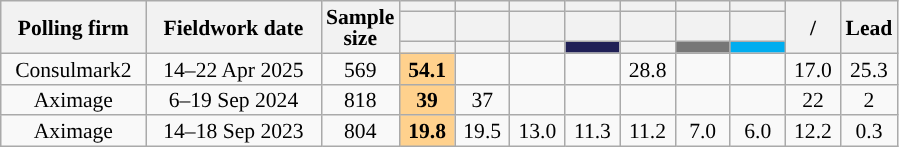<table class="wikitable unsortable" style="text-align:center;font-size:90%;line-height:14px;">
<tr>
<th rowspan="3" style="width:90px;">Polling firm</th>
<th rowspan="3" style="width:110px;">Fieldwork date</th>
<th rowspan="3">Sample<br>size</th>
<th></th>
<th></th>
<th></th>
<th></th>
<th></th>
<th></th>
<th></th>
<th class="unsortable" style="width:30px;" rowspan="3">/</th>
<th rowspan="3">Lead</th>
</tr>
<tr style="height:20px;">
<th class="unsortable" style="width:30px;"></th>
<th class="unsortable" style="width:30px;"></th>
<th class="unsortable" style="width:30px;"></th>
<th class="unsortable" style="width:30px;"></th>
<th class="unsortable" style="width:30px;"></th>
<th class="unsortable" style="width:30px;"></th>
<th class="unsortable" style="width:30px;"></th>
</tr>
<tr>
<th style="background:"></th>
<th style="background:"></th>
<th style="background:"></th>
<th style="background:#202056;"></th>
<th style="background:"></th>
<th style="background:#777777;"></th>
<th style="background:#00ADEF;"></th>
</tr>
<tr>
<td>Consulmark2</td>
<td>14–22 Apr 2025</td>
<td>569</td>
<td style="background:#FFD18D"><strong>54.1</strong></td>
<td></td>
<td></td>
<td></td>
<td>28.8</td>
<td></td>
<td></td>
<td>17.0</td>
<td style="background:">25.3</td>
</tr>
<tr>
<td style="text-align:center;">Aximage</td>
<td style="text-align:center;">6–19 Sep 2024</td>
<td align="center">818</td>
<td style="background:#FFD18D"><strong>39</strong></td>
<td style="text-align:center;">37</td>
<td></td>
<td></td>
<td></td>
<td></td>
<td></td>
<td style="text-align:center;">22</td>
<td style="background:">2</td>
</tr>
<tr>
<td style="text-align:center;">Aximage</td>
<td style="text-align:center;">14–18 Sep 2023</td>
<td align="center">804</td>
<td style="background:#FFD18D"><strong>19.8</strong></td>
<td style="text-align:center;">19.5</td>
<td style="text-align:center;">13.0</td>
<td style="text-align:center;">11.3</td>
<td style="text-align:center;">11.2</td>
<td style="text-align:center;">7.0</td>
<td style="text-align:center;">6.0</td>
<td style="text-align:center;">12.2</td>
<td style="background:">0.3</td>
</tr>
</table>
